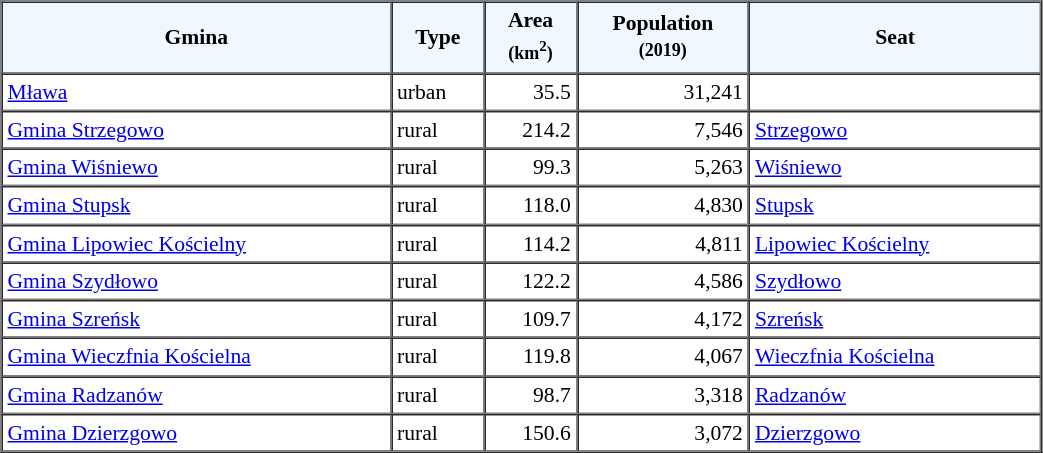<table width="55%" border="1" cellpadding="3" cellspacing="0" style="font-size:90%;line-height:120%;">
<tr bgcolor="F0F8FF">
<td style="text-align:center;"><strong>Gmina</strong></td>
<td style="text-align:center;"><strong>Type</strong></td>
<td style="text-align:center;"><strong>Area<br><small>(km<sup>2</sup>)</small></strong></td>
<td style="text-align:center;"><strong>Population<br><small>(2019)</small></strong></td>
<td style="text-align:center;"><strong>Seat</strong></td>
</tr>
<tr>
<td><a href='#'>Mława</a></td>
<td>urban</td>
<td style="text-align:right;">35.5</td>
<td style="text-align:right;">31,241</td>
<td> </td>
</tr>
<tr>
<td><a href='#'>Gmina Strzegowo</a></td>
<td>rural</td>
<td style="text-align:right;">214.2</td>
<td style="text-align:right;">7,546</td>
<td><a href='#'>Strzegowo</a></td>
</tr>
<tr>
<td><a href='#'>Gmina Wiśniewo</a></td>
<td>rural</td>
<td style="text-align:right;">99.3</td>
<td style="text-align:right;">5,263</td>
<td><a href='#'>Wiśniewo</a></td>
</tr>
<tr>
<td><a href='#'>Gmina Stupsk</a></td>
<td>rural</td>
<td style="text-align:right;">118.0</td>
<td style="text-align:right;">4,830</td>
<td><a href='#'>Stupsk</a></td>
</tr>
<tr>
<td><a href='#'>Gmina Lipowiec Kościelny</a></td>
<td>rural</td>
<td style="text-align:right;">114.2</td>
<td style="text-align:right;">4,811</td>
<td><a href='#'>Lipowiec Kościelny</a></td>
</tr>
<tr>
<td><a href='#'>Gmina Szydłowo</a></td>
<td>rural</td>
<td style="text-align:right;">122.2</td>
<td style="text-align:right;">4,586</td>
<td><a href='#'>Szydłowo</a></td>
</tr>
<tr>
<td><a href='#'>Gmina Szreńsk</a></td>
<td>rural</td>
<td style="text-align:right;">109.7</td>
<td style="text-align:right;">4,172</td>
<td><a href='#'>Szreńsk</a></td>
</tr>
<tr>
<td><a href='#'>Gmina Wieczfnia Kościelna</a></td>
<td>rural</td>
<td style="text-align:right;">119.8</td>
<td style="text-align:right;">4,067</td>
<td><a href='#'>Wieczfnia Kościelna</a></td>
</tr>
<tr>
<td><a href='#'>Gmina Radzanów</a></td>
<td>rural</td>
<td style="text-align:right;">98.7</td>
<td style="text-align:right;">3,318</td>
<td><a href='#'>Radzanów</a></td>
</tr>
<tr>
<td><a href='#'>Gmina Dzierzgowo</a></td>
<td>rural</td>
<td style="text-align:right;">150.6</td>
<td style="text-align:right;">3,072</td>
<td><a href='#'>Dzierzgowo</a></td>
</tr>
<tr>
</tr>
</table>
